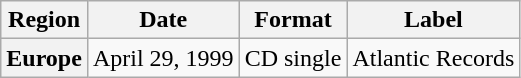<table class="wikitable plainrowheaders">
<tr>
<th scope="col">Region</th>
<th scope="col">Date</th>
<th scope="col">Format</th>
<th scope="col">Label</th>
</tr>
<tr>
<th scope="row">Europe</th>
<td>April 29, 1999</td>
<td>CD single</td>
<td>Atlantic Records</td>
</tr>
</table>
